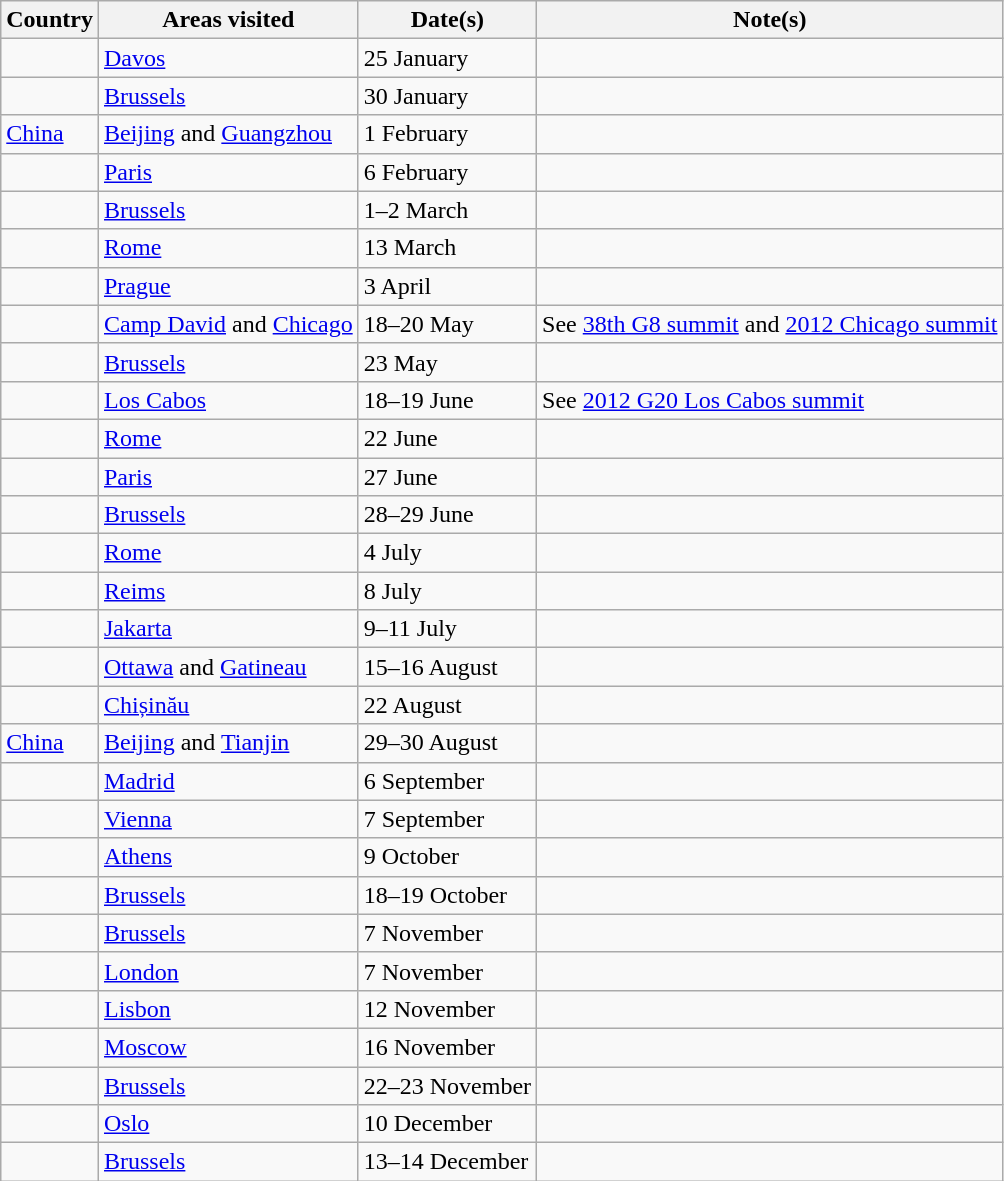<table class="wikitable">
<tr>
<th scope=col>Country</th>
<th scope=col>Areas visited</th>
<th scope=col>Date(s)</th>
<th scope=col>Note(s)</th>
</tr>
<tr>
<td></td>
<td><a href='#'>Davos</a></td>
<td>25 January</td>
<td></td>
</tr>
<tr>
<td></td>
<td><a href='#'>Brussels</a></td>
<td>30 January</td>
<td></td>
</tr>
<tr>
<td> <a href='#'>China</a></td>
<td><a href='#'>Beijing</a> and <a href='#'>Guangzhou</a></td>
<td>1 February</td>
<td></td>
</tr>
<tr>
<td></td>
<td><a href='#'>Paris</a></td>
<td>6 February</td>
<td></td>
</tr>
<tr>
<td></td>
<td><a href='#'>Brussels</a></td>
<td>1–2 March</td>
<td></td>
</tr>
<tr>
<td></td>
<td><a href='#'>Rome</a></td>
<td>13 March</td>
<td></td>
</tr>
<tr>
<td></td>
<td><a href='#'>Prague</a></td>
<td>3 April</td>
<td></td>
</tr>
<tr>
<td></td>
<td><a href='#'>Camp David</a> and <a href='#'>Chicago</a></td>
<td>18–20 May</td>
<td>See <a href='#'>38th G8 summit</a> and <a href='#'>2012 Chicago summit</a></td>
</tr>
<tr>
<td></td>
<td><a href='#'>Brussels</a></td>
<td>23 May</td>
<td></td>
</tr>
<tr>
<td></td>
<td><a href='#'>Los Cabos</a></td>
<td>18–19 June</td>
<td>See <a href='#'>2012 G20 Los Cabos summit</a></td>
</tr>
<tr>
<td></td>
<td><a href='#'>Rome</a></td>
<td>22 June</td>
<td></td>
</tr>
<tr>
<td></td>
<td><a href='#'>Paris</a></td>
<td>27 June</td>
<td></td>
</tr>
<tr>
<td></td>
<td><a href='#'>Brussels</a></td>
<td>28–29 June</td>
<td></td>
</tr>
<tr>
<td></td>
<td><a href='#'>Rome</a></td>
<td>4 July</td>
<td></td>
</tr>
<tr>
<td></td>
<td><a href='#'>Reims</a></td>
<td>8 July</td>
<td></td>
</tr>
<tr>
<td></td>
<td><a href='#'>Jakarta</a></td>
<td>9–11 July</td>
<td></td>
</tr>
<tr>
<td></td>
<td><a href='#'>Ottawa</a> and <a href='#'>Gatineau</a></td>
<td>15–16 August</td>
<td></td>
</tr>
<tr>
<td></td>
<td><a href='#'>Chișinău</a></td>
<td>22 August</td>
<td></td>
</tr>
<tr>
<td> <a href='#'>China</a></td>
<td><a href='#'>Beijing</a> and <a href='#'>Tianjin</a></td>
<td>29–30 August</td>
<td></td>
</tr>
<tr>
<td></td>
<td><a href='#'>Madrid</a></td>
<td>6 September</td>
<td></td>
</tr>
<tr>
<td></td>
<td><a href='#'>Vienna</a></td>
<td>7 September</td>
<td></td>
</tr>
<tr>
<td></td>
<td><a href='#'>Athens</a></td>
<td>9 October</td>
<td></td>
</tr>
<tr>
<td></td>
<td><a href='#'>Brussels</a></td>
<td>18–19 October</td>
<td></td>
</tr>
<tr>
<td></td>
<td><a href='#'>Brussels</a></td>
<td>7 November</td>
<td></td>
</tr>
<tr>
<td></td>
<td><a href='#'>London</a></td>
<td>7 November</td>
<td></td>
</tr>
<tr>
<td></td>
<td><a href='#'>Lisbon</a></td>
<td>12 November</td>
<td></td>
</tr>
<tr>
<td></td>
<td><a href='#'>Moscow</a></td>
<td>16 November</td>
<td></td>
</tr>
<tr>
<td></td>
<td><a href='#'>Brussels</a></td>
<td>22–23 November</td>
<td></td>
</tr>
<tr>
<td></td>
<td><a href='#'>Oslo</a></td>
<td>10 December</td>
<td></td>
</tr>
<tr>
<td></td>
<td><a href='#'>Brussels</a></td>
<td>13–14 December</td>
<td></td>
</tr>
</table>
